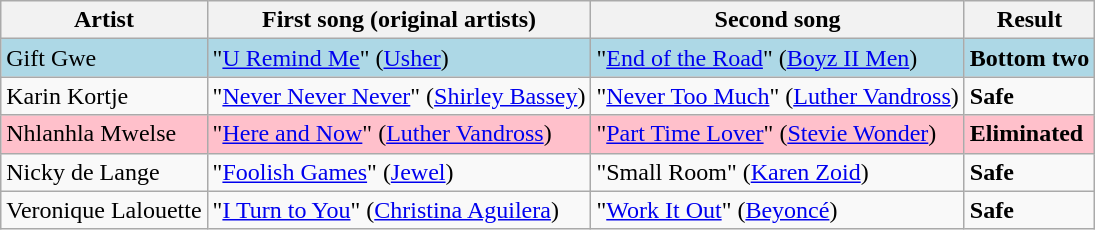<table class=wikitable>
<tr>
<th>Artist</th>
<th>First song (original artists)</th>
<th>Second song</th>
<th>Result</th>
</tr>
<tr style="background:lightblue;">
<td>Gift Gwe</td>
<td>"<a href='#'>U Remind Me</a>" (<a href='#'>Usher</a>)</td>
<td>"<a href='#'>End of the Road</a>" (<a href='#'>Boyz II Men</a>)</td>
<td><strong>Bottom two</strong></td>
</tr>
<tr>
<td>Karin Kortje</td>
<td>"<a href='#'>Never Never Never</a>" (<a href='#'>Shirley Bassey</a>)</td>
<td>"<a href='#'>Never Too Much</a>" (<a href='#'>Luther Vandross</a>)</td>
<td><strong>Safe</strong></td>
</tr>
<tr style="background:pink;">
<td>Nhlanhla Mwelse</td>
<td>"<a href='#'>Here and Now</a>" (<a href='#'>Luther Vandross</a>)</td>
<td>"<a href='#'>Part Time Lover</a>" (<a href='#'>Stevie Wonder</a>)</td>
<td><strong>Eliminated</strong></td>
</tr>
<tr>
<td>Nicky de Lange</td>
<td>"<a href='#'>Foolish Games</a>" (<a href='#'>Jewel</a>)</td>
<td>"Small Room" (<a href='#'>Karen Zoid</a>)</td>
<td><strong>Safe</strong></td>
</tr>
<tr>
<td>Veronique Lalouette</td>
<td>"<a href='#'>I Turn to You</a>" (<a href='#'>Christina Aguilera</a>)</td>
<td>"<a href='#'>Work It Out</a>" (<a href='#'>Beyoncé</a>)</td>
<td><strong>Safe</strong></td>
</tr>
</table>
